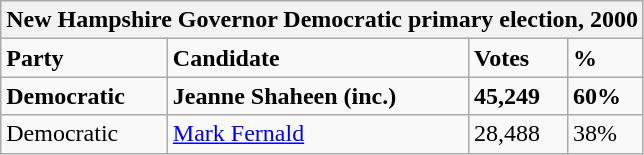<table class="wikitable">
<tr>
<th colspan="4">New Hampshire Governor Democratic primary election, 2000</th>
</tr>
<tr>
<td><strong>Party</strong></td>
<td><strong>Candidate</strong></td>
<td><strong>Votes</strong></td>
<td><strong>%</strong></td>
</tr>
<tr>
<td><strong>Democratic</strong></td>
<td><strong>Jeanne Shaheen (inc.)</strong></td>
<td><strong>45,249</strong></td>
<td><strong>60%</strong></td>
</tr>
<tr>
<td>Democratic</td>
<td><a href='#'>Mark Fernald</a></td>
<td>28,488</td>
<td>38%</td>
</tr>
</table>
